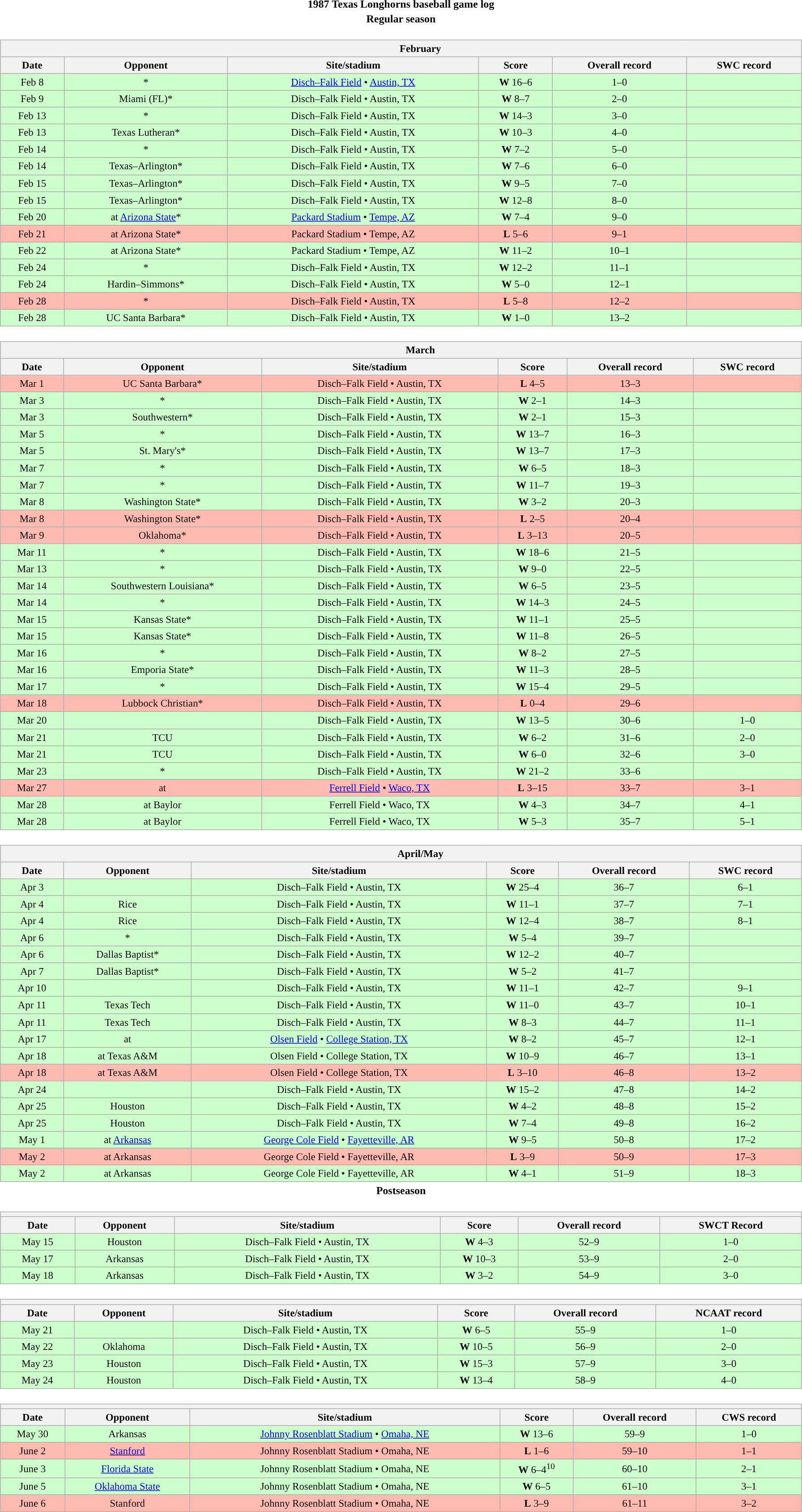<table class="toccolours" width=95% style="margin:1.5em auto; text-align:center;">
<tr>
<th colspan=2>1987 Texas Longhorns baseball game log</th>
</tr>
<tr>
<th colspan=2>Regular season</th>
</tr>
<tr valign="top">
<td><br><table class="wikitable collapsible collapsed" style="margin:auto; font-size:95%; width:100%">
<tr>
<th colspan=11 style="padding-left:4em;">February</th>
</tr>
<tr>
<th>Date</th>
<th>Opponent</th>
<th>Site/stadium</th>
<th>Score</th>
<th>Overall record</th>
<th>SWC record</th>
</tr>
<tr bgcolor=ccffcc>
<td>Feb 8</td>
<td>*</td>
<td><a href='#'>Disch–Falk Field</a> • <a href='#'>Austin, TX</a></td>
<td><strong>W</strong> 16–6</td>
<td>1–0</td>
<td></td>
</tr>
<tr bgcolor=ccffcc>
<td>Feb 9</td>
<td>Miami (FL)*</td>
<td>Disch–Falk Field • Austin, TX</td>
<td><strong>W</strong> 8–7</td>
<td>2–0</td>
<td></td>
</tr>
<tr bgcolor=ccffcc>
<td>Feb 13</td>
<td>*</td>
<td>Disch–Falk Field • Austin, TX</td>
<td><strong>W</strong> 14–3</td>
<td>3–0</td>
<td></td>
</tr>
<tr bgcolor=ccffcc>
<td>Feb 13</td>
<td>Texas Lutheran*</td>
<td>Disch–Falk Field • Austin, TX</td>
<td><strong>W</strong> 10–3</td>
<td>4–0</td>
<td></td>
</tr>
<tr bgcolor=ccffcc>
<td>Feb 14</td>
<td>*</td>
<td>Disch–Falk Field • Austin, TX</td>
<td><strong>W</strong> 7–2</td>
<td>5–0</td>
<td></td>
</tr>
<tr bgcolor=ccffcc>
<td>Feb 14</td>
<td>Texas–Arlington*</td>
<td>Disch–Falk Field • Austin, TX</td>
<td><strong>W</strong> 7–6</td>
<td>6–0</td>
<td></td>
</tr>
<tr bgcolor=ccffcc>
<td>Feb 15</td>
<td>Texas–Arlington*</td>
<td>Disch–Falk Field • Austin, TX</td>
<td><strong>W</strong> 9–5</td>
<td>7–0</td>
<td></td>
</tr>
<tr bgcolor=ccffcc>
<td>Feb 15</td>
<td>Texas–Arlington*</td>
<td>Disch–Falk Field • Austin, TX</td>
<td><strong>W</strong> 12–8</td>
<td>8–0</td>
<td></td>
</tr>
<tr bgcolor=ccffcc>
<td>Feb 20</td>
<td>at <a href='#'>Arizona State</a>*</td>
<td><a href='#'>Packard Stadium</a> • <a href='#'>Tempe, AZ</a></td>
<td><strong>W</strong> 7–4</td>
<td>9–0</td>
<td></td>
</tr>
<tr bgcolor=ffbbb>
<td>Feb 21</td>
<td>at Arizona State*</td>
<td>Packard Stadium • Tempe, AZ</td>
<td><strong>L</strong> 5–6</td>
<td>9–1</td>
<td></td>
</tr>
<tr bgcolor=ccffcc>
<td>Feb 22</td>
<td>at Arizona State*</td>
<td>Packard Stadium • Tempe, AZ</td>
<td><strong>W</strong> 11–2</td>
<td>10–1</td>
<td></td>
</tr>
<tr bgcolor=ccffcc>
<td>Feb 24</td>
<td>*</td>
<td>Disch–Falk Field • Austin, TX</td>
<td><strong>W</strong> 12–2</td>
<td>11–1</td>
<td></td>
</tr>
<tr bgcolor=ccffcc>
<td>Feb 24</td>
<td>Hardin–Simmons*</td>
<td>Disch–Falk Field • Austin, TX</td>
<td><strong>W</strong> 5–0</td>
<td>12–1</td>
<td></td>
</tr>
<tr bgcolor=ffbbb>
<td>Feb 28</td>
<td>*</td>
<td>Disch–Falk Field • Austin, TX</td>
<td><strong>L</strong> 5–8</td>
<td>12–2</td>
<td></td>
</tr>
<tr bgcolor=ccffcc>
<td>Feb 28</td>
<td>UC Santa Barbara*</td>
<td>Disch–Falk Field • Austin, TX</td>
<td><strong>W</strong> 1–0</td>
<td>13–2</td>
<td></td>
</tr>
</table>
</td>
</tr>
<tr valign="top">
<td><br><table class="wikitable collapsible collapsed" style="margin:auto; font-size:95%; width:100%">
<tr>
<th colspan=11 style="padding-left:4em;">March</th>
</tr>
<tr>
<th>Date</th>
<th>Opponent</th>
<th>Site/stadium</th>
<th>Score</th>
<th>Overall record</th>
<th>SWC record</th>
</tr>
<tr bgcolor=ffbbb>
<td>Mar 1</td>
<td>UC Santa Barbara*</td>
<td>Disch–Falk Field • Austin, TX</td>
<td><strong>L</strong> 4–5</td>
<td>13–3</td>
<td></td>
</tr>
<tr bgcolor=ccffcc>
<td>Mar 3</td>
<td>*</td>
<td>Disch–Falk Field • Austin, TX</td>
<td><strong>W</strong> 2–1</td>
<td>14–3</td>
<td></td>
</tr>
<tr bgcolor=ccffcc>
<td>Mar 3</td>
<td>Southwestern*</td>
<td>Disch–Falk Field • Austin, TX</td>
<td><strong>W</strong> 2–1</td>
<td>15–3</td>
<td></td>
</tr>
<tr bgcolor=ccffcc>
<td>Mar 5</td>
<td>*</td>
<td>Disch–Falk Field • Austin, TX</td>
<td><strong>W</strong> 13–7</td>
<td>16–3</td>
<td></td>
</tr>
<tr bgcolor=ccffcc>
<td>Mar 5</td>
<td>St. Mary's*</td>
<td>Disch–Falk Field • Austin, TX</td>
<td><strong>W</strong> 13–7</td>
<td>17–3</td>
<td></td>
</tr>
<tr bgcolor=ccffcc>
<td>Mar 7</td>
<td>*</td>
<td>Disch–Falk Field • Austin, TX</td>
<td><strong>W</strong> 6–5</td>
<td>18–3</td>
<td></td>
</tr>
<tr bgcolor=ccffcc>
<td>Mar 7</td>
<td>*</td>
<td>Disch–Falk Field • Austin, TX</td>
<td><strong>W</strong> 11–7</td>
<td>19–3</td>
<td></td>
</tr>
<tr bgcolor=ccffcc>
<td>Mar 8</td>
<td>Washington State*</td>
<td>Disch–Falk Field • Austin, TX</td>
<td><strong>W</strong> 3–2</td>
<td>20–3</td>
<td></td>
</tr>
<tr bgcolor=ffbbb>
<td>Mar 8</td>
<td>Washington State*</td>
<td>Disch–Falk Field • Austin, TX</td>
<td><strong>L</strong> 2–5</td>
<td>20–4</td>
<td></td>
</tr>
<tr bgcolor=ffbbb>
<td>Mar 9</td>
<td>Oklahoma*</td>
<td>Disch–Falk Field • Austin, TX</td>
<td><strong>L</strong> 3–13</td>
<td>20–5</td>
<td></td>
</tr>
<tr bgcolor=ccffcc>
<td>Mar 11</td>
<td>*</td>
<td>Disch–Falk Field • Austin, TX</td>
<td><strong>W</strong> 18–6</td>
<td>21–5</td>
<td></td>
</tr>
<tr bgcolor=ccffcc>
<td>Mar 13</td>
<td>*</td>
<td>Disch–Falk Field • Austin, TX</td>
<td><strong>W</strong> 9–0</td>
<td>22–5</td>
<td></td>
</tr>
<tr bgcolor=ccffcc>
<td>Mar 14</td>
<td>Southwestern Louisiana*</td>
<td>Disch–Falk Field • Austin, TX</td>
<td><strong>W</strong> 6–5</td>
<td>23–5</td>
<td></td>
</tr>
<tr bgcolor=ccffcc>
<td>Mar 14</td>
<td>*</td>
<td>Disch–Falk Field • Austin, TX</td>
<td><strong>W</strong> 14–3</td>
<td>24–5</td>
<td></td>
</tr>
<tr bgcolor=ccffcc>
<td>Mar 15</td>
<td>Kansas State*</td>
<td>Disch–Falk Field • Austin, TX</td>
<td><strong>W</strong> 11–1</td>
<td>25–5</td>
<td></td>
</tr>
<tr bgcolor=ccffcc>
<td>Mar 15</td>
<td>Kansas State*</td>
<td>Disch–Falk Field • Austin, TX</td>
<td><strong>W</strong> 11–8</td>
<td>26–5</td>
<td></td>
</tr>
<tr bgcolor=ccffcc>
<td>Mar 16</td>
<td>*</td>
<td>Disch–Falk Field • Austin, TX</td>
<td><strong>W</strong> 8–2</td>
<td>27–5</td>
<td></td>
</tr>
<tr bgcolor=ccffcc>
<td>Mar 16</td>
<td>Emporia State*</td>
<td>Disch–Falk Field • Austin, TX</td>
<td><strong>W</strong> 11–3</td>
<td>28–5</td>
<td></td>
</tr>
<tr bgcolor=ccffcc>
<td>Mar 17</td>
<td>*</td>
<td>Disch–Falk Field • Austin, TX</td>
<td><strong>W</strong> 15–4</td>
<td>29–5</td>
<td></td>
</tr>
<tr bgcolor=ffbbb>
<td>Mar 18</td>
<td>Lubbock Christian*</td>
<td>Disch–Falk Field • Austin, TX</td>
<td><strong>L</strong> 0–4</td>
<td>29–6</td>
<td></td>
</tr>
<tr bgcolor=ccffcc>
<td>Mar 20</td>
<td></td>
<td>Disch–Falk Field • Austin, TX</td>
<td><strong>W</strong> 13–5</td>
<td>30–6</td>
<td>1–0</td>
</tr>
<tr bgcolor=ccffcc>
<td>Mar 21</td>
<td>TCU</td>
<td>Disch–Falk Field • Austin, TX</td>
<td><strong>W</strong> 6–2</td>
<td>31–6</td>
<td>2–0</td>
</tr>
<tr bgcolor=ccffcc>
<td>Mar 21</td>
<td>TCU</td>
<td>Disch–Falk Field • Austin, TX</td>
<td><strong>W</strong> 6–0</td>
<td>32–6</td>
<td>3–0</td>
</tr>
<tr bgcolor=ccffcc>
<td>Mar 23</td>
<td>*</td>
<td>Disch–Falk Field • Austin, TX</td>
<td><strong>W</strong> 21–2</td>
<td>33–6</td>
<td></td>
</tr>
<tr bgcolor=ffbbb>
<td>Mar 27</td>
<td>at </td>
<td><a href='#'>Ferrell Field</a> • <a href='#'>Waco, TX</a></td>
<td><strong>L</strong> 3–15</td>
<td>33–7</td>
<td>3–1</td>
</tr>
<tr bgcolor=ccffcc>
<td>Mar 28</td>
<td>at Baylor</td>
<td>Ferrell Field • Waco, TX</td>
<td><strong>W</strong> 4–3</td>
<td>34–7</td>
<td>4–1</td>
</tr>
<tr bgcolor=ccffcc>
<td>Mar 28</td>
<td>at Baylor</td>
<td>Ferrell Field • Waco, TX</td>
<td><strong>W</strong> 5–3</td>
<td>35–7</td>
<td>5–1</td>
</tr>
</table>
</td>
</tr>
<tr>
<td><br><table class="wikitable collapsible collapsed" style="margin:auto; font-size:95%; width:100%">
<tr>
<th colspan=11 style="padding-left:4em;">April/May</th>
</tr>
<tr>
<th>Date</th>
<th>Opponent</th>
<th>Site/stadium</th>
<th>Score</th>
<th>Overall record</th>
<th>SWC record</th>
</tr>
<tr bgcolor=ccffcc>
<td>Apr 3</td>
<td></td>
<td>Disch–Falk Field • Austin, TX</td>
<td><strong>W</strong> 25–4</td>
<td>36–7</td>
<td>6–1</td>
</tr>
<tr bgcolor=ccffcc>
<td>Apr 4</td>
<td>Rice</td>
<td>Disch–Falk Field • Austin, TX</td>
<td><strong>W</strong> 11–1</td>
<td>37–7</td>
<td>7–1</td>
</tr>
<tr bgcolor=ccffcc>
<td>Apr 4</td>
<td>Rice</td>
<td>Disch–Falk Field • Austin, TX</td>
<td><strong>W</strong> 12–4</td>
<td>38–7</td>
<td>8–1</td>
</tr>
<tr bgcolor=ccffcc>
<td>Apr 6</td>
<td>*</td>
<td>Disch–Falk Field • Austin, TX</td>
<td><strong>W</strong> 5–4</td>
<td>39–7</td>
<td></td>
</tr>
<tr bgcolor=ccffcc>
<td>Apr 6</td>
<td>Dallas Baptist*</td>
<td>Disch–Falk Field • Austin, TX</td>
<td><strong>W</strong> 12–2</td>
<td>40–7</td>
<td></td>
</tr>
<tr bgcolor=ccffcc>
<td>Apr 7</td>
<td>Dallas Baptist*</td>
<td>Disch–Falk Field • Austin, TX</td>
<td><strong>W</strong> 5–2</td>
<td>41–7</td>
<td></td>
</tr>
<tr bgcolor=ccffcc>
<td>Apr 10</td>
<td></td>
<td>Disch–Falk Field • Austin, TX</td>
<td><strong>W</strong> 11–1</td>
<td>42–7</td>
<td>9–1</td>
</tr>
<tr bgcolor=ccffcc>
<td>Apr 11</td>
<td>Texas Tech</td>
<td>Disch–Falk Field • Austin, TX</td>
<td><strong>W</strong> 11–0</td>
<td>43–7</td>
<td>10–1</td>
</tr>
<tr bgcolor=ccffcc>
<td>Apr 11</td>
<td>Texas Tech</td>
<td>Disch–Falk Field • Austin, TX</td>
<td><strong>W</strong> 8–3</td>
<td>44–7</td>
<td>11–1</td>
</tr>
<tr bgcolor=ccffcc>
<td>Apr 17</td>
<td>at </td>
<td><a href='#'>Olsen Field</a> • <a href='#'>College Station, TX</a></td>
<td><strong>W</strong> 8–2</td>
<td>45–7</td>
<td>12–1</td>
</tr>
<tr bgcolor=ccffcc>
<td>Apr 18</td>
<td>at Texas A&M</td>
<td>Olsen Field • College Station, TX</td>
<td><strong>W</strong> 10–9</td>
<td>46–7</td>
<td>13–1</td>
</tr>
<tr bgcolor=ffbbb>
<td>Apr 18</td>
<td>at Texas A&M</td>
<td>Olsen Field • College Station, TX</td>
<td><strong>L</strong> 3–10</td>
<td>46–8</td>
<td>13–2</td>
</tr>
<tr bgcolor=ccffcc>
<td>Apr 24</td>
<td></td>
<td>Disch–Falk Field • Austin, TX</td>
<td><strong>W</strong> 15–2</td>
<td>47–8</td>
<td>14–2</td>
</tr>
<tr bgcolor=ccffcc>
<td>Apr 25</td>
<td>Houston</td>
<td>Disch–Falk Field • Austin, TX</td>
<td><strong>W</strong> 4–2</td>
<td>48–8</td>
<td>15–2</td>
</tr>
<tr bgcolor=ccffcc>
<td>Apr 25</td>
<td>Houston</td>
<td>Disch–Falk Field • Austin, TX</td>
<td><strong>W</strong> 7–4</td>
<td>49–8</td>
<td>16–2</td>
</tr>
<tr bgcolor=ccffcc>
<td>May 1</td>
<td>at <a href='#'>Arkansas</a></td>
<td><a href='#'>George Cole Field</a> • <a href='#'>Fayetteville, AR</a></td>
<td><strong>W</strong> 9–5</td>
<td>50–8</td>
<td>17–2</td>
</tr>
<tr bgcolor=ffbbb>
<td>May 2</td>
<td>at Arkansas</td>
<td>George Cole Field • Fayetteville, AR</td>
<td><strong>L</strong> 3–9</td>
<td>50–9</td>
<td>17–3</td>
</tr>
<tr bgcolor=ccffcc>
<td>May 2</td>
<td>at Arkansas</td>
<td>George Cole Field • Fayetteville, AR</td>
<td><strong>W</strong> 4–1</td>
<td>51–9</td>
<td>18–3</td>
</tr>
</table>
</td>
</tr>
<tr>
<th colspan=2>Postseason</th>
</tr>
<tr>
<td><br><table class="wikitable collapsible collapsed" style="margin:auto; font-size:95%; width:100%">
<tr>
<th colspan=11 style="padding-left:4em; "></th>
</tr>
<tr>
<th>Date</th>
<th>Opponent</th>
<th>Site/stadium</th>
<th>Score</th>
<th>Overall record</th>
<th>SWCT Record</th>
</tr>
<tr bgcolor=ccffcc>
<td>May 15</td>
<td>Houston</td>
<td>Disch–Falk Field • Austin, TX</td>
<td><strong>W</strong> 4–3</td>
<td>52–9</td>
<td>1–0</td>
</tr>
<tr bgcolor=ccffcc>
<td>May 17</td>
<td>Arkansas</td>
<td>Disch–Falk Field • Austin, TX</td>
<td><strong>W</strong> 10–3</td>
<td>53–9</td>
<td>2–0</td>
</tr>
<tr bgcolor=ccffcc>
<td>May 18</td>
<td>Arkansas</td>
<td>Disch–Falk Field • Austin, TX</td>
<td><strong>W</strong> 3–2</td>
<td>54–9</td>
<td>3–0</td>
</tr>
</table>
</td>
</tr>
<tr>
<td><br><table class="wikitable collapsible collapsed" style="margin:auto; font-size:95%; width:100%">
<tr>
<th colspan=11 style="padding-left:4em; "></th>
</tr>
<tr>
<th>Date</th>
<th>Opponent</th>
<th>Site/stadium</th>
<th>Score</th>
<th>Overall record</th>
<th>NCAAT record</th>
</tr>
<tr bgcolor=ccffcc>
<td>May 21</td>
<td></td>
<td>Disch–Falk Field • Austin, TX</td>
<td><strong>W</strong> 6–5</td>
<td>55–9</td>
<td>1–0</td>
</tr>
<tr bgcolor=ccffcc>
<td>May 22</td>
<td>Oklahoma</td>
<td>Disch–Falk Field • Austin, TX</td>
<td><strong>W</strong> 10–5</td>
<td>56–9</td>
<td>2–0</td>
</tr>
<tr bgcolor=ccffcc>
<td>May 23</td>
<td>Houston</td>
<td>Disch–Falk Field • Austin, TX</td>
<td><strong>W</strong> 15–3</td>
<td>57–9</td>
<td>3–0</td>
</tr>
<tr bgcolor=ccffcc>
<td>May 24</td>
<td>Houston</td>
<td>Disch–Falk Field • Austin, TX</td>
<td><strong>W</strong> 13–4</td>
<td>58–9</td>
<td>4–0</td>
</tr>
</table>
</td>
</tr>
<tr>
<td><br><table class="wikitable collapsible collapsed" style="margin:auto; font-size:95%; width:100%">
<tr>
<th colspan=11 style="padding-left:4em; "></th>
</tr>
<tr>
<th>Date</th>
<th>Opponent</th>
<th>Site/stadium</th>
<th>Score</th>
<th>Overall record</th>
<th>CWS record</th>
</tr>
<tr bgcolor=ccffcc>
<td>May 30</td>
<td>Arkansas</td>
<td><a href='#'>Johnny Rosenblatt Stadium</a> • <a href='#'>Omaha, NE</a></td>
<td><strong>W</strong> 13–6</td>
<td>59–9</td>
<td>1–0</td>
</tr>
<tr bgcolor=ffbbb>
<td>June 2</td>
<td><a href='#'>Stanford</a></td>
<td>Johnny Rosenblatt Stadium • Omaha, NE</td>
<td><strong>L</strong> 1–6</td>
<td>59–10</td>
<td>1–1</td>
</tr>
<tr bgcolor=ccffcc>
<td>June 3</td>
<td><a href='#'>Florida State</a></td>
<td>Johnny Rosenblatt Stadium • Omaha, NE</td>
<td><strong>W</strong> 6–4<sup>10</sup></td>
<td>60–10</td>
<td>2–1</td>
</tr>
<tr bgcolor=ccffcc>
<td>June 5</td>
<td><a href='#'>Oklahoma State</a></td>
<td>Johnny Rosenblatt Stadium • Omaha, NE</td>
<td><strong>W</strong> 6–5</td>
<td>61–10</td>
<td>3–1</td>
</tr>
<tr bgcolor=ffbbb>
<td>June 6</td>
<td>Stanford</td>
<td>Johnny Rosenblatt Stadium • Omaha, NE</td>
<td><strong>L</strong> 3–9</td>
<td>61–11</td>
<td>3–2</td>
</tr>
</table>
</td>
</tr>
</table>
